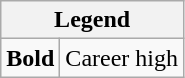<table class="wikitable mw-collapsible mw-collapsed">
<tr>
<th colspan="2">Legend</th>
</tr>
<tr>
<td><strong>Bold</strong></td>
<td>Career high</td>
</tr>
</table>
